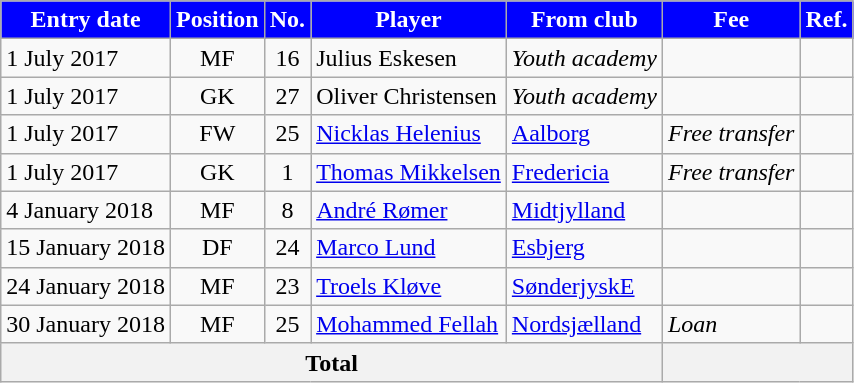<table class="wikitable sortable">
<tr>
<th style="background:#0000ff; color:white;"><strong>Entry date</strong></th>
<th style="background:#0000ff; color:white;"><strong>Position</strong></th>
<th style="background:#0000ff; color:white;"><strong>No.</strong></th>
<th style="background:#0000ff; color:white;"><strong>Player</strong></th>
<th style="background:#0000ff; color:white;"><strong>From club</strong></th>
<th style="background:#0000ff; color:white;"><strong>Fee</strong></th>
<th style="background:#0000ff; color:white;"><strong>Ref.</strong></th>
</tr>
<tr>
<td>1 July 2017</td>
<td style="text-align:center;">MF</td>
<td style="text-align:center;">16</td>
<td style="text-align:left;"> Julius Eskesen</td>
<td style="text-align:left;"><em>Youth academy</em></td>
<td></td>
<td></td>
</tr>
<tr>
<td>1 July 2017</td>
<td style="text-align:center;">GK</td>
<td style="text-align:center;">27</td>
<td style="text-align:left;"> Oliver Christensen</td>
<td style="text-align:left;"><em>Youth academy</em></td>
<td></td>
<td></td>
</tr>
<tr>
<td>1 July 2017</td>
<td style="text-align:center;">FW</td>
<td style="text-align:center;">25</td>
<td style="text-align:left;"> <a href='#'>Nicklas Helenius</a></td>
<td style="text-align:left;"> <a href='#'>Aalborg</a></td>
<td><em>Free transfer</em></td>
<td></td>
</tr>
<tr>
<td>1 July 2017</td>
<td style="text-align:center;">GK</td>
<td style="text-align:center;">1</td>
<td style="text-align:left;"> <a href='#'>Thomas Mikkelsen</a></td>
<td style="text-align:left;"> <a href='#'>Fredericia</a></td>
<td><em>Free transfer</em></td>
<td></td>
</tr>
<tr>
<td>4 January 2018</td>
<td style="text-align:center;">MF</td>
<td style="text-align:center;">8</td>
<td style="text-align:left;"> <a href='#'>André Rømer</a></td>
<td style="text-align:left;"> <a href='#'>Midtjylland</a></td>
<td></td>
<td></td>
</tr>
<tr>
<td>15 January 2018</td>
<td style="text-align:center;">DF</td>
<td style="text-align:center;">24</td>
<td style="text-align:left;"> <a href='#'>Marco Lund</a></td>
<td style="text-align:left;"> <a href='#'>Esbjerg</a></td>
<td></td>
<td></td>
</tr>
<tr>
<td>24 January 2018</td>
<td style="text-align:center;">MF</td>
<td style="text-align:center;">23</td>
<td style="text-align:left;"> <a href='#'>Troels Kløve</a></td>
<td style="text-align:left;"> <a href='#'>SønderjyskE</a></td>
<td></td>
<td></td>
</tr>
<tr>
<td>30 January 2018</td>
<td style="text-align:center;">MF</td>
<td style="text-align:center;">25</td>
<td style="text-align:left;"> <a href='#'>Mohammed Fellah</a></td>
<td style="text-align:left;"> <a href='#'>Nordsjælland</a></td>
<td><em>Loan</em></td>
<td></td>
</tr>
<tr>
<th colspan=5>Total</th>
<th colspan=2></th>
</tr>
</table>
